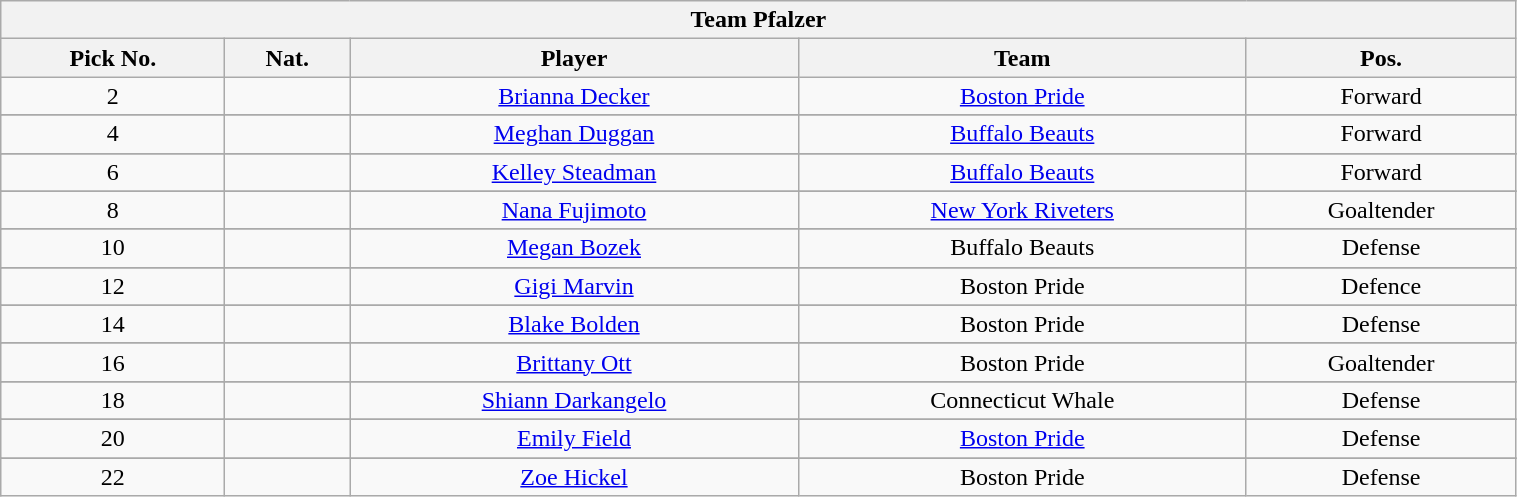<table width="80%" class="wikitable" style="text-align:center">
<tr>
<th colspan=6>Team Pfalzer</th>
</tr>
<tr>
<th>Pick No.</th>
<th>Nat.</th>
<th>Player</th>
<th>Team</th>
<th>Pos.</th>
</tr>
<tr>
<td>2</td>
<td></td>
<td><a href='#'>Brianna Decker</a></td>
<td><a href='#'>Boston Pride</a></td>
<td>Forward</td>
</tr>
<tr>
</tr>
<tr>
<td>4</td>
<td></td>
<td><a href='#'>Meghan Duggan</a></td>
<td><a href='#'>Buffalo Beauts</a></td>
<td>Forward</td>
</tr>
<tr>
</tr>
<tr>
<td>6</td>
<td></td>
<td><a href='#'>Kelley Steadman</a></td>
<td><a href='#'>Buffalo Beauts</a></td>
<td>Forward</td>
</tr>
<tr>
</tr>
<tr>
<td>8</td>
<td></td>
<td><a href='#'>Nana Fujimoto</a></td>
<td><a href='#'>New York Riveters</a></td>
<td>Goaltender</td>
</tr>
<tr>
</tr>
<tr>
<td>10</td>
<td></td>
<td><a href='#'>Megan Bozek</a></td>
<td>Buffalo Beauts</td>
<td>Defense</td>
</tr>
<tr>
</tr>
<tr>
<td>12</td>
<td></td>
<td><a href='#'>Gigi Marvin</a></td>
<td>Boston Pride</td>
<td>Defence</td>
</tr>
<tr>
</tr>
<tr>
<td>14</td>
<td></td>
<td><a href='#'>Blake Bolden</a></td>
<td>Boston Pride</td>
<td>Defense</td>
</tr>
<tr>
</tr>
<tr>
<td>16</td>
<td></td>
<td><a href='#'>Brittany Ott</a></td>
<td>Boston Pride</td>
<td>Goaltender</td>
</tr>
<tr>
</tr>
<tr>
<td>18</td>
<td></td>
<td><a href='#'>Shiann Darkangelo</a></td>
<td>Connecticut Whale</td>
<td>Defense</td>
</tr>
<tr>
</tr>
<tr>
<td>20</td>
<td></td>
<td><a href='#'>Emily Field</a></td>
<td><a href='#'>Boston Pride</a></td>
<td>Defense</td>
</tr>
<tr>
</tr>
<tr>
<td>22</td>
<td></td>
<td><a href='#'>Zoe Hickel</a></td>
<td>Boston Pride</td>
<td>Defense</td>
</tr>
</table>
